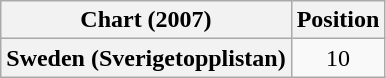<table class="wikitable plainrowheaders" style="text-align:center">
<tr>
<th scope="col">Chart (2007)</th>
<th scope="col">Position</th>
</tr>
<tr>
<th scope="row">Sweden (Sverigetopplistan)</th>
<td>10</td>
</tr>
</table>
